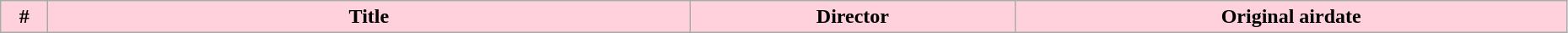<table class="wikitable plainrowheaders" style="width:98%;">
<tr>
<th style="background-color: #FFD1DC;" width="30px">#</th>
<th style="background-color: #FFD1DC;" width="500px">Title</th>
<th style="background-color: #FFD1DC;" width="250px">Director</th>
<th style="background-color: #FFD1DC;">Original airdate<br>





</th>
</tr>
</table>
